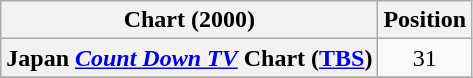<table class="wikitable plainrowheaders" style="text-align:center">
<tr>
<th scope="col">Chart (2000)</th>
<th scope="col">Position</th>
</tr>
<tr>
<th scope="row">Japan <em><a href='#'>Count Down TV</a></em> Chart (<a href='#'>TBS</a>)</th>
<td align="center">31</td>
</tr>
<tr>
</tr>
</table>
